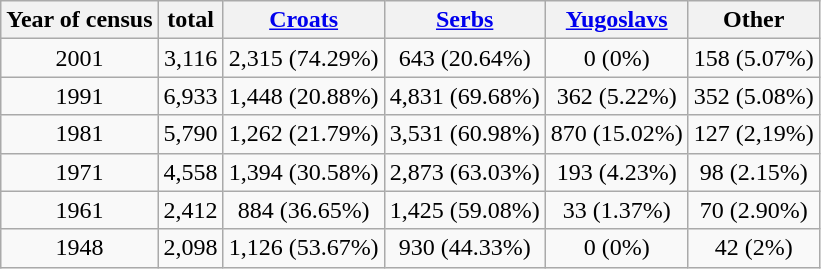<table class="wikitable" style="; text-align: center;">
<tr>
<th>Year of census</th>
<th>total</th>
<th><a href='#'>Croats</a></th>
<th><a href='#'>Serbs</a></th>
<th><a href='#'>Yugoslavs</a></th>
<th>Other</th>
</tr>
<tr>
<td align=center>2001</td>
<td>3,116</td>
<td>2,315 (74.29%)</td>
<td>643 (20.64%)</td>
<td>0 (0%)</td>
<td>158 (5.07%)</td>
</tr>
<tr>
<td align=center>1991</td>
<td>6,933</td>
<td>1,448 (20.88%)</td>
<td>4,831 (69.68%)</td>
<td>362 (5.22%)</td>
<td>352 (5.08%)</td>
</tr>
<tr>
<td align=center>1981</td>
<td>5,790</td>
<td>1,262 (21.79%)</td>
<td>3,531 (60.98%)</td>
<td>870 (15.02%)</td>
<td>127 (2,19%)</td>
</tr>
<tr>
<td align=center>1971</td>
<td>4,558</td>
<td>1,394 (30.58%)</td>
<td>2,873 (63.03%)</td>
<td>193 (4.23%)</td>
<td>98 (2.15%)</td>
</tr>
<tr>
<td align=center>1961</td>
<td>2,412</td>
<td>884 (36.65%)</td>
<td>1,425 (59.08%)</td>
<td>33 (1.37%)</td>
<td>70 (2.90%)</td>
</tr>
<tr>
<td align=center>1948</td>
<td>2,098</td>
<td>1,126 (53.67%)</td>
<td>930 (44.33%)</td>
<td>0 (0%)</td>
<td>42 (2%)</td>
</tr>
</table>
